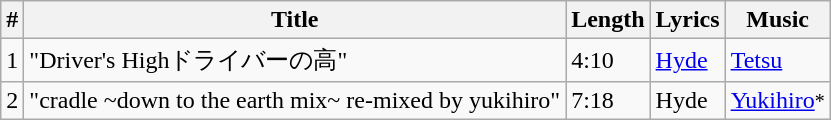<table class="wikitable sortable mw-collapsible">
<tr>
<th>#</th>
<th>Title</th>
<th>Length</th>
<th>Lyrics</th>
<th>Music</th>
</tr>
<tr>
<td>1</td>
<td>"Driver's Highドライバーの高"</td>
<td>4:10</td>
<td><a href='#'>Hyde</a></td>
<td><a href='#'>Tetsu</a></td>
</tr>
<tr>
<td>2</td>
<td>"cradle ~down to the earth mix~ re-mixed by yukihiro"</td>
<td>7:18</td>
<td>Hyde</td>
<td><a href='#'>Yukihiro</a><small>*</small></td>
</tr>
</table>
